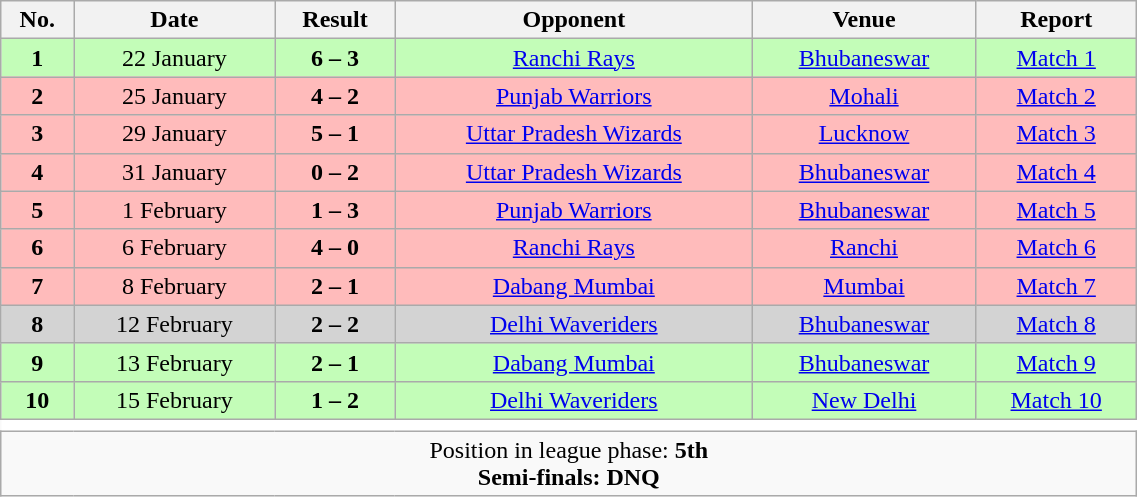<table class=wikitable style="width:60%;text-align:center; border:none">
<tr>
<th>No.</th>
<th>Date</th>
<th>Result</th>
<th>Opponent</th>
<th>Venue</th>
<th>Report</th>
</tr>
<tr style="background:#c3fdb8;">
<td><strong>1</strong></td>
<td>22 January</td>
<td><strong>6 – 3</strong></td>
<td><a href='#'>Ranchi Rays</a></td>
<td><a href='#'>Bhubaneswar</a></td>
<td><a href='#'>Match 1</a></td>
</tr>
<tr style="background:#fbb;">
<td><strong>2</strong></td>
<td>25 January</td>
<td><strong>4 – 2</strong></td>
<td><a href='#'>Punjab Warriors</a></td>
<td><a href='#'>Mohali</a></td>
<td><a href='#'>Match 2</a></td>
</tr>
<tr style="background:#fbb;">
<td><strong>3</strong></td>
<td>29 January</td>
<td><strong>5 – 1</strong></td>
<td><a href='#'>Uttar Pradesh Wizards</a></td>
<td><a href='#'>Lucknow</a></td>
<td><a href='#'>Match 3</a></td>
</tr>
<tr style="background:#fbb;">
<td><strong>4</strong></td>
<td>31 January</td>
<td><strong>0 – 2</strong></td>
<td><a href='#'>Uttar Pradesh Wizards</a></td>
<td><a href='#'>Bhubaneswar</a></td>
<td><a href='#'>Match 4</a></td>
</tr>
<tr style="background:#fbb;">
<td><strong>5</strong></td>
<td>1 February</td>
<td><strong>1 – 3</strong></td>
<td><a href='#'>Punjab Warriors</a></td>
<td><a href='#'>Bhubaneswar</a></td>
<td><a href='#'>Match 5</a></td>
</tr>
<tr style="background:#fbb;">
<td><strong>6</strong></td>
<td>6 February</td>
<td><strong>4 – 0</strong></td>
<td><a href='#'>Ranchi Rays</a></td>
<td><a href='#'>Ranchi</a></td>
<td><a href='#'>Match 6</a></td>
</tr>
<tr style="background:#fbb;">
<td><strong>7</strong></td>
<td>8 February</td>
<td><strong>2 – 1</strong></td>
<td><a href='#'>Dabang Mumbai</a></td>
<td><a href='#'>Mumbai</a></td>
<td><a href='#'>Match 7</a></td>
</tr>
<tr style="background:#d3d3d3;">
<td><strong>8</strong></td>
<td>12 February</td>
<td><strong>2 – 2</strong></td>
<td><a href='#'>Delhi Waveriders</a></td>
<td><a href='#'>Bhubaneswar</a></td>
<td><a href='#'>Match 8</a></td>
</tr>
<tr style="background:#c3fdb8;">
<td><strong>9</strong></td>
<td>13 February</td>
<td><strong>2 – 1</strong></td>
<td><a href='#'>Dabang Mumbai</a></td>
<td><a href='#'>Bhubaneswar</a></td>
<td><a href='#'>Match 9</a></td>
</tr>
<tr style="background:#c3fdb8;">
<td><strong>10</strong></td>
<td>15 February</td>
<td><strong>1 – 2</strong></td>
<td><a href='#'>Delhi Waveriders</a></td>
<td><a href='#'>New Delhi</a></td>
<td><a href='#'>Match 10</a></td>
</tr>
<tr>
<td colspan="6" style="background:#ffffff; border:none"></td>
</tr>
<tr>
<td colspan="6">Position in league phase: <strong>5th</strong><br><strong>Semi-finals: DNQ</strong></td>
</tr>
</table>
